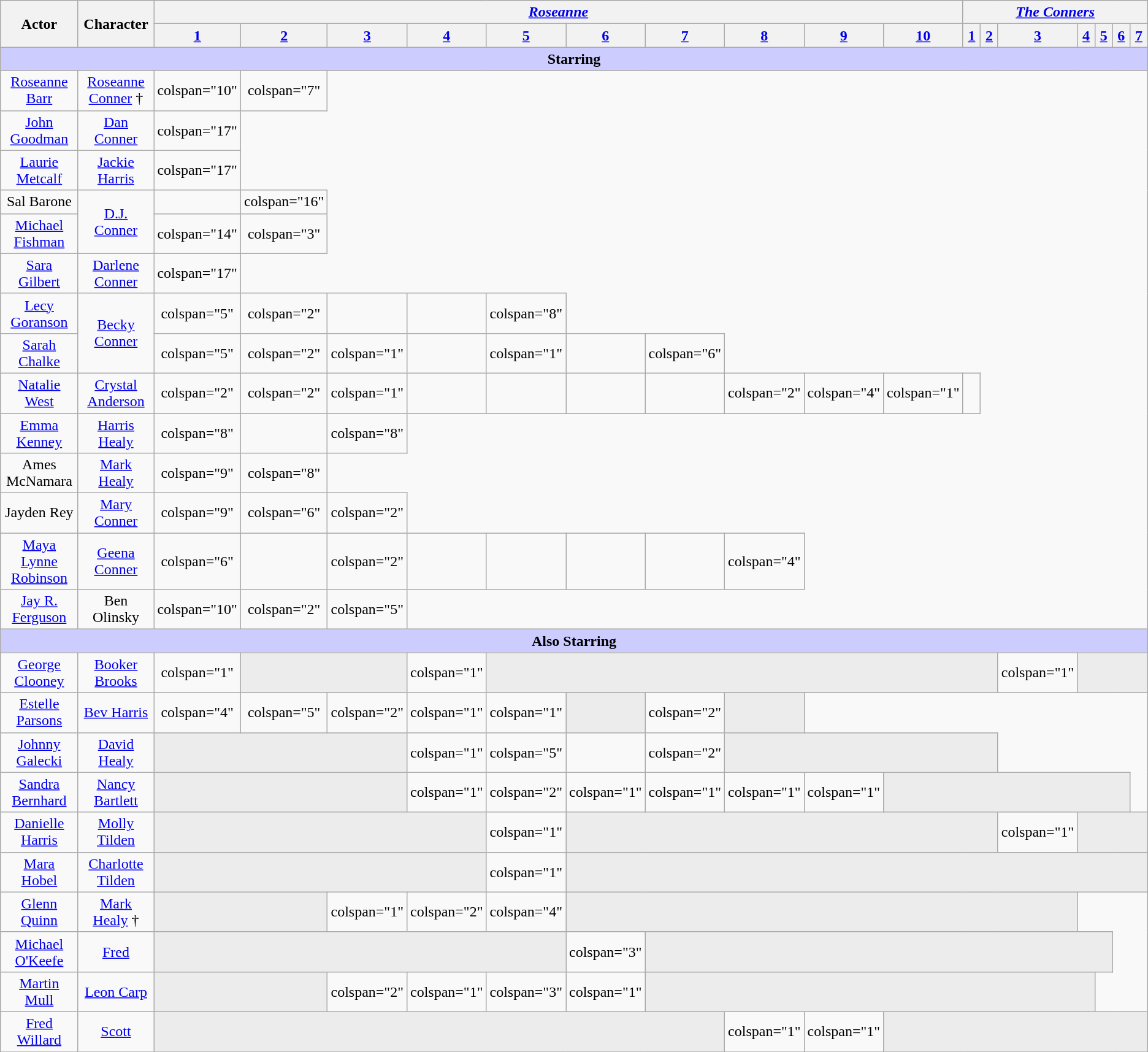<table class="wikitable plainrowheaders" style="text-align:center">
<tr>
<th scope="col" rowspan="2" style="width:10%;">Actor</th>
<th scope="col" rowspan="2" style="width:10%;">Character</th>
<th scope="col" colspan="10"><em><a href='#'>Roseanne</a></em></th>
<th scope="col" colspan="7"><em><a href='#'>The Conners</a></em></th>
</tr>
<tr>
<th scope="col" style="width:4%;"><a href='#'>1</a></th>
<th scope="col" style="width:4%;"><a href='#'>2</a></th>
<th scope="col" style="width:4%;"><a href='#'>3</a></th>
<th scope="col" style="width:4%;"><a href='#'>4</a></th>
<th scope="col" style="width:4%;"><a href='#'>5</a></th>
<th scope="col" style="width:4%;"><a href='#'>6</a></th>
<th scope="col" style="width:4%;"><a href='#'>7</a></th>
<th scope="col" style="width:4%;"><a href='#'>8</a></th>
<th scope="col" style="width:4%;"><a href='#'>9</a></th>
<th scope="col" style="width:4%;"><a href='#'>10</a></th>
<th scope="col" style="width:4%;"><a href='#'>1</a></th>
<th scope="col" style="width:4%;"><a href='#'>2</a></th>
<th scope="col" style="width:4%;"><a href='#'>3</a></th>
<th scope="col" style="width:4%;"><a href='#'>4</a></th>
<th scope="col" style="width:4%;"><a href='#'>5</a></th>
<th scope="col" style="width:4%;"><a href='#'>6</a></th>
<th scope="col" style="width:4%;"><a href='#'>7</a></th>
</tr>
<tr>
<th colspan="19" style="background:#ccf;">Starring</th>
</tr>
<tr>
<td><a href='#'>Roseanne Barr</a></td>
<td><a href='#'>Roseanne Conner</a> †</td>
<td>colspan="10" </td>
<td>colspan="7" </td>
</tr>
<tr>
<td><a href='#'>John Goodman</a></td>
<td><a href='#'>Dan Conner</a></td>
<td>colspan="17" </td>
</tr>
<tr>
<td><a href='#'>Laurie Metcalf</a></td>
<td><a href='#'>Jackie Harris</a></td>
<td>colspan="17" </td>
</tr>
<tr>
<td>Sal Barone</td>
<td rowspan="2"><a href='#'>D.J. Conner</a></td>
<td></td>
<td>colspan="16" </td>
</tr>
<tr>
<td><a href='#'>Michael Fishman</a></td>
<td>colspan="14" </td>
<td>colspan="3" </td>
</tr>
<tr>
<td><a href='#'>Sara Gilbert</a></td>
<td><a href='#'>Darlene Conner</a></td>
<td>colspan="17" </td>
</tr>
<tr>
<td><a href='#'>Lecy Goranson</a></td>
<td rowspan="2" style="text-align:center;"><a href='#'>Becky Conner</a></td>
<td>colspan="5" </td>
<td>colspan="2" </td>
<td></td>
<td></td>
<td>colspan="8" </td>
</tr>
<tr>
<td><a href='#'>Sarah Chalke</a></td>
<td>colspan="5" </td>
<td>colspan="2" </td>
<td>colspan="1" </td>
<td></td>
<td>colspan="1" </td>
<td></td>
<td>colspan="6" </td>
</tr>
<tr>
<td><a href='#'>Natalie West</a></td>
<td><a href='#'>Crystal Anderson</a></td>
<td>colspan="2" </td>
<td>colspan="2" </td>
<td>colspan="1" </td>
<td></td>
<td></td>
<td></td>
<td></td>
<td>colspan="2" </td>
<td>colspan="4" </td>
<td>colspan="1" </td>
<td></td>
</tr>
<tr>
<td><a href='#'>Emma Kenney</a></td>
<td><a href='#'>Harris Healy</a></td>
<td>colspan="8" </td>
<td></td>
<td>colspan="8" </td>
</tr>
<tr>
<td>Ames McNamara</td>
<td><a href='#'>Mark Healy</a></td>
<td>colspan="9" </td>
<td>colspan="8" </td>
</tr>
<tr>
<td>Jayden Rey</td>
<td><a href='#'>Mary Conner</a></td>
<td>colspan="9" </td>
<td>colspan="6" </td>
<td>colspan="2" </td>
</tr>
<tr>
<td><a href='#'>Maya Lynne Robinson</a></td>
<td><a href='#'>Geena Conner</a></td>
<td>colspan="6" </td>
<td></td>
<td>colspan="2" </td>
<td></td>
<td></td>
<td></td>
<td></td>
<td>colspan="4" </td>
</tr>
<tr>
<td><a href='#'>Jay R. Ferguson</a></td>
<td>Ben Olinsky</td>
<td>colspan="10" </td>
<td>colspan="2" </td>
<td>colspan="5" </td>
</tr>
<tr>
<th colspan="19" style="background:#ccf;">Also Starring</th>
</tr>
<tr>
<td><a href='#'>George Clooney</a></td>
<td><a href='#'>Booker Brooks</a></td>
<td>colspan="1" </td>
<td colspan="2" style="background:#ececec; color:gray;"></td>
<td>colspan="1" </td>
<td colspan="8" style="background:#ececec; color:gray;"></td>
<td>colspan="1" </td>
<td colspan="4" style="background:#ececec; color:gray;"></td>
</tr>
<tr>
<td><a href='#'>Estelle Parsons</a></td>
<td><a href='#'>Bev Harris</a></td>
<td>colspan="4" </td>
<td>colspan="5" </td>
<td>colspan="2" </td>
<td>colspan="1" </td>
<td>colspan="1" </td>
<td colspan="1" style="background:#ececec; color:gray;"></td>
<td>colspan="2" </td>
<td colspan="1" style="background:#ececec; color:gray;"></td>
</tr>
<tr>
<td><a href='#'>Johnny Galecki</a></td>
<td><a href='#'>David Healy</a></td>
<td colspan="3" style="background:#ececec; color:gray;"></td>
<td>colspan="1" </td>
<td>colspan="5" </td>
<td></td>
<td>colspan="2" </td>
<td colspan="5" style="background:#ececec; color:gray;"></td>
</tr>
<tr>
<td><a href='#'>Sandra Bernhard</a></td>
<td><a href='#'>Nancy Bartlett</a></td>
<td colspan="3" style="background:#ececec; color:gray;"></td>
<td>colspan="1" </td>
<td>colspan="2" </td>
<td>colspan="1" </td>
<td>colspan="1" </td>
<td>colspan="1" </td>
<td>colspan="1" </td>
<td colspan="7" style="background:#ececec; color:gray;"></td>
</tr>
<tr>
<td><a href='#'>Danielle Harris</a></td>
<td><a href='#'>Molly Tilden</a></td>
<td colspan="4" style="background:#ececec; color:gray;"></td>
<td>colspan="1" </td>
<td colspan="7" style="background:#ececec; color:gray;"></td>
<td>colspan="1" </td>
<td colspan="4" style="background:#ececec; color:gray;"></td>
</tr>
<tr>
<td><a href='#'>Mara Hobel</a></td>
<td><a href='#'>Charlotte Tilden</a></td>
<td colspan="4" style="background:#ececec; color:gray;"></td>
<td>colspan="1" </td>
<td colspan="12" style="background:#ececec; color:gray;"></td>
</tr>
<tr>
<td><a href='#'>Glenn Quinn</a></td>
<td><a href='#'>Mark Healy</a> †</td>
<td colspan="2" style="background:#ececec; color:gray;"></td>
<td>colspan="1" </td>
<td>colspan="2" </td>
<td>colspan="4" </td>
<td colspan="8" style="background:#ececec; color:gray;"></td>
</tr>
<tr>
<td><a href='#'>Michael O'Keefe</a></td>
<td><a href='#'>Fred</a></td>
<td colspan="5" style="background:#ececec; color:gray;"></td>
<td>colspan="3" </td>
<td colspan="9" style="background:#ececec; color:gray;"></td>
</tr>
<tr>
<td><a href='#'>Martin Mull</a></td>
<td><a href='#'>Leon Carp</a></td>
<td colspan="2" style="background:#ececec; color:gray;"></td>
<td>colspan="2" </td>
<td>colspan="1" </td>
<td>colspan="3" </td>
<td>colspan="1" </td>
<td colspan="8" style="background:#ececec; color:gray;"></td>
</tr>
<tr>
<td><a href='#'>Fred Willard</a></td>
<td><a href='#'>Scott</a></td>
<td colspan="7" style="background:#ececec; color:gray;"></td>
<td>colspan="1" </td>
<td>colspan="1" </td>
<td colspan="8" style="background:#ececec; color:gray;"></td>
</tr>
<tr>
</tr>
</table>
